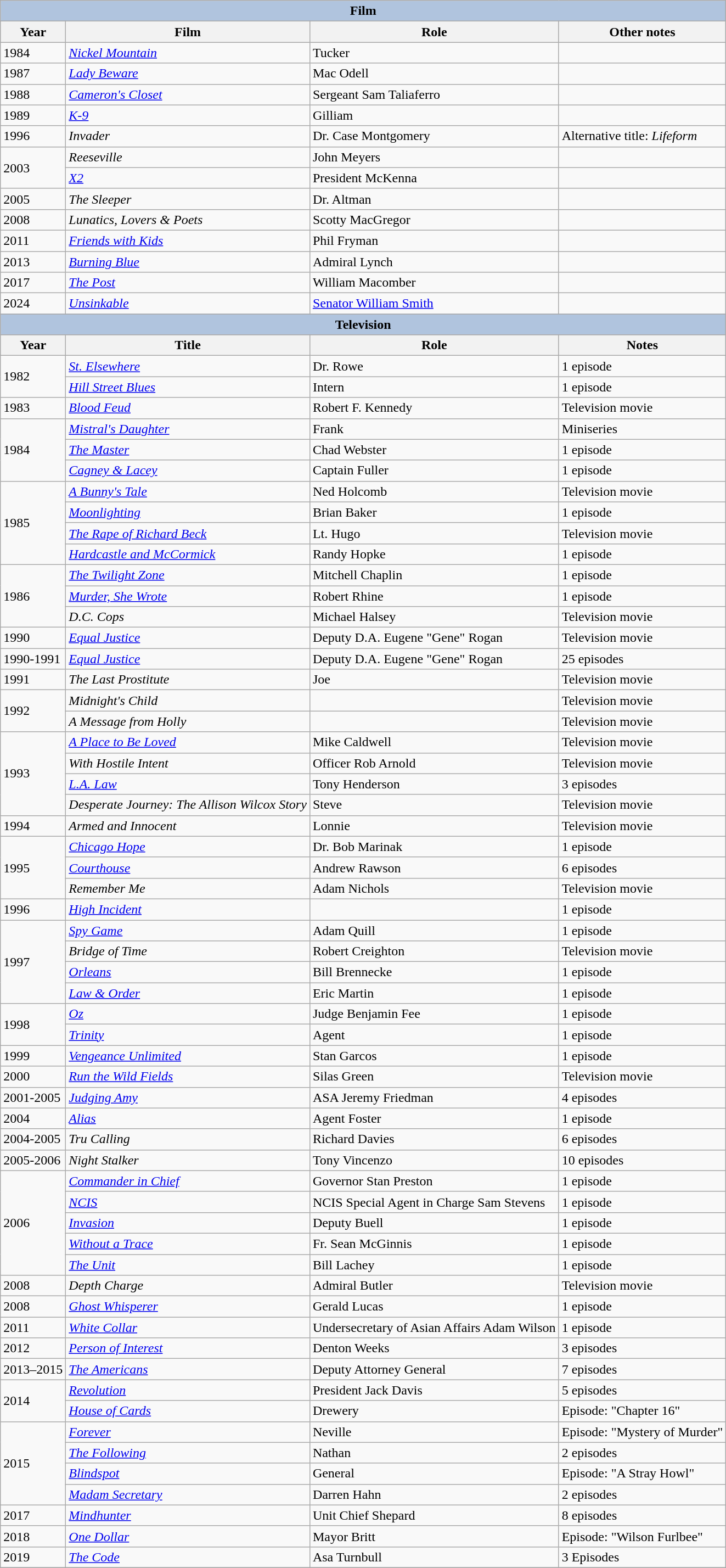<table class="wikitable">
<tr>
<th colspan="4" style="background: LightSteelBlue;">Film</th>
</tr>
<tr bgcolor="#CCCCCC" align="center">
<th>Year</th>
<th>Film</th>
<th>Role</th>
<th>Other notes</th>
</tr>
<tr>
<td>1984</td>
<td><em><a href='#'>Nickel Mountain</a></em></td>
<td>Tucker</td>
<td></td>
</tr>
<tr>
<td>1987</td>
<td><em><a href='#'>Lady Beware</a></em></td>
<td>Mac Odell</td>
<td></td>
</tr>
<tr>
<td>1988</td>
<td><em><a href='#'>Cameron's Closet</a></em></td>
<td>Sergeant Sam Taliaferro</td>
<td></td>
</tr>
<tr>
<td>1989</td>
<td><em><a href='#'>K-9</a></em></td>
<td>Gilliam</td>
<td></td>
</tr>
<tr>
<td>1996</td>
<td><em>Invader</em></td>
<td>Dr. Case Montgomery</td>
<td>Alternative title: <em>Lifeform</em></td>
</tr>
<tr>
<td rowspan=2>2003</td>
<td><em>Reeseville</em></td>
<td>John Meyers</td>
<td></td>
</tr>
<tr>
<td><em><a href='#'>X2</a></em></td>
<td>President McKenna</td>
<td></td>
</tr>
<tr>
<td>2005</td>
<td><em>The Sleeper</em></td>
<td>Dr. Altman</td>
<td></td>
</tr>
<tr>
<td>2008</td>
<td><em>Lunatics, Lovers & Poets</em></td>
<td>Scotty MacGregor</td>
<td></td>
</tr>
<tr>
<td>2011</td>
<td><em><a href='#'>Friends with Kids</a></em></td>
<td>Phil Fryman</td>
<td></td>
</tr>
<tr>
<td>2013</td>
<td><em><a href='#'>Burning Blue</a></em></td>
<td>Admiral Lynch</td>
<td></td>
</tr>
<tr>
<td>2017</td>
<td><em><a href='#'>The Post</a></em></td>
<td>William Macomber</td>
</tr>
<tr>
<td>2024</td>
<td><em><a href='#'>Unsinkable</a></em></td>
<td><a href='#'>Senator William Smith</a></td>
<td></td>
</tr>
<tr bgcolor="#CCCCCC" align="center">
<th colspan="4" style="background: LightSteelBlue;">Television</th>
</tr>
<tr bgcolor="#CCCCCC" align="center">
<th>Year</th>
<th>Title</th>
<th>Role</th>
<th>Notes</th>
</tr>
<tr>
<td rowspan=2>1982</td>
<td><em><a href='#'>St. Elsewhere</a></em></td>
<td>Dr. Rowe</td>
<td>1 episode</td>
</tr>
<tr>
<td><em><a href='#'>Hill Street Blues</a></em></td>
<td>Intern</td>
<td>1 episode</td>
</tr>
<tr>
<td>1983</td>
<td><em><a href='#'>Blood Feud</a></em></td>
<td>Robert F. Kennedy</td>
<td>Television movie</td>
</tr>
<tr>
<td rowspan=3>1984</td>
<td><em><a href='#'>Mistral's Daughter</a></em></td>
<td>Frank</td>
<td>Miniseries</td>
</tr>
<tr>
<td><em><a href='#'>The Master</a></em></td>
<td>Chad Webster</td>
<td>1 episode</td>
</tr>
<tr>
<td><em><a href='#'>Cagney & Lacey</a></em></td>
<td>Captain Fuller</td>
<td>1 episode</td>
</tr>
<tr>
<td rowspan=4>1985</td>
<td><em><a href='#'>A Bunny's Tale</a></em></td>
<td>Ned Holcomb</td>
<td>Television movie</td>
</tr>
<tr>
<td><em><a href='#'>Moonlighting</a></em></td>
<td>Brian Baker</td>
<td>1 episode</td>
</tr>
<tr>
<td><em><a href='#'>The Rape of Richard Beck</a></em></td>
<td>Lt. Hugo</td>
<td>Television movie</td>
</tr>
<tr>
<td><em><a href='#'>Hardcastle and McCormick</a></em></td>
<td>Randy Hopke</td>
<td>1 episode</td>
</tr>
<tr>
<td rowspan=3>1986</td>
<td><em><a href='#'>The Twilight Zone</a></em></td>
<td>Mitchell Chaplin</td>
<td>1 episode</td>
</tr>
<tr>
<td><em><a href='#'>Murder, She Wrote</a></em></td>
<td>Robert Rhine</td>
<td>1 episode</td>
</tr>
<tr>
<td><em>D.C. Cops</em></td>
<td>Michael Halsey</td>
<td>Television movie</td>
</tr>
<tr>
<td>1990</td>
<td><em><a href='#'>Equal Justice</a></em></td>
<td>Deputy D.A. Eugene "Gene" Rogan</td>
<td>Television movie</td>
</tr>
<tr>
<td>1990-1991</td>
<td><em><a href='#'>Equal Justice</a></em></td>
<td>Deputy D.A. Eugene "Gene" Rogan</td>
<td>25 episodes</td>
</tr>
<tr>
<td>1991</td>
<td><em>The Last Prostitute</em></td>
<td>Joe</td>
<td>Television movie</td>
</tr>
<tr>
<td rowspan=2>1992</td>
<td><em>Midnight's Child</em></td>
<td></td>
<td>Television movie</td>
</tr>
<tr>
<td><em>A Message from Holly</em></td>
<td></td>
<td>Television movie</td>
</tr>
<tr>
<td rowspan=4>1993</td>
<td><em><a href='#'>A Place to Be Loved</a></em></td>
<td>Mike Caldwell</td>
<td>Television movie</td>
</tr>
<tr>
<td><em>With Hostile Intent</em></td>
<td>Officer Rob Arnold</td>
<td>Television movie</td>
</tr>
<tr>
<td><em><a href='#'>L.A. Law</a></em></td>
<td>Tony Henderson</td>
<td>3 episodes</td>
</tr>
<tr>
<td><em>Desperate Journey: The Allison Wilcox Story</em></td>
<td>Steve</td>
<td>Television movie</td>
</tr>
<tr>
<td>1994</td>
<td><em>Armed and Innocent</em></td>
<td>Lonnie</td>
<td>Television movie</td>
</tr>
<tr>
<td rowspan=3>1995</td>
<td><em><a href='#'>Chicago Hope</a></em></td>
<td>Dr. Bob Marinak</td>
<td>1 episode</td>
</tr>
<tr>
<td><em><a href='#'>Courthouse</a></em></td>
<td>Andrew Rawson</td>
<td>6 episodes</td>
</tr>
<tr>
<td><em>Remember Me</em></td>
<td>Adam Nichols</td>
<td>Television movie</td>
</tr>
<tr>
<td>1996</td>
<td><em><a href='#'>High Incident</a></em></td>
<td></td>
<td>1 episode</td>
</tr>
<tr>
<td rowspan=4>1997</td>
<td><em><a href='#'>Spy Game</a></em></td>
<td>Adam Quill</td>
<td>1 episode</td>
</tr>
<tr>
<td><em>Bridge of Time</em></td>
<td>Robert Creighton</td>
<td>Television movie</td>
</tr>
<tr>
<td><em><a href='#'>Orleans</a></em></td>
<td>Bill Brennecke</td>
<td>1 episode</td>
</tr>
<tr>
<td><em><a href='#'>Law & Order</a></em></td>
<td>Eric Martin</td>
<td>1 episode</td>
</tr>
<tr>
<td rowspan=2>1998</td>
<td><em><a href='#'>Oz</a></em></td>
<td>Judge Benjamin Fee</td>
<td>1 episode</td>
</tr>
<tr>
<td><em><a href='#'>Trinity</a></em></td>
<td>Agent</td>
<td>1 episode</td>
</tr>
<tr>
<td>1999</td>
<td><em><a href='#'>Vengeance Unlimited</a></em></td>
<td>Stan Garcos</td>
<td>1 episode</td>
</tr>
<tr>
<td>2000</td>
<td><em><a href='#'>Run the Wild Fields</a></em></td>
<td>Silas Green</td>
<td>Television movie</td>
</tr>
<tr>
<td>2001-2005</td>
<td><em><a href='#'>Judging Amy</a></em></td>
<td>ASA Jeremy Friedman</td>
<td>4 episodes</td>
</tr>
<tr>
<td>2004</td>
<td><em><a href='#'>Alias</a></em></td>
<td>Agent Foster</td>
<td>1 episode</td>
</tr>
<tr>
<td>2004-2005</td>
<td><em>Tru Calling</em></td>
<td>Richard Davies</td>
<td>6 episodes</td>
</tr>
<tr>
<td>2005-2006</td>
<td><em>Night Stalker</em></td>
<td>Tony Vincenzo</td>
<td>10 episodes</td>
</tr>
<tr>
<td rowspan=5>2006</td>
<td><em><a href='#'>Commander in Chief</a></em></td>
<td>Governor Stan Preston</td>
<td>1 episode</td>
</tr>
<tr>
<td><em><a href='#'>NCIS</a></em></td>
<td>NCIS Special Agent in Charge Sam Stevens</td>
<td>1 episode</td>
</tr>
<tr>
<td><em><a href='#'>Invasion</a></em></td>
<td>Deputy Buell</td>
<td>1 episode</td>
</tr>
<tr>
<td><em><a href='#'>Without a Trace</a></em></td>
<td>Fr. Sean McGinnis</td>
<td>1 episode</td>
</tr>
<tr>
<td><em><a href='#'>The Unit</a></em></td>
<td>Bill Lachey</td>
<td>1 episode</td>
</tr>
<tr>
<td>2008</td>
<td><em>Depth Charge</em></td>
<td>Admiral Butler</td>
<td>Television movie</td>
</tr>
<tr>
<td>2008</td>
<td><em><a href='#'>Ghost Whisperer</a></em></td>
<td>Gerald Lucas</td>
<td>1 episode</td>
</tr>
<tr>
<td>2011</td>
<td><em><a href='#'>White Collar</a></em></td>
<td>Undersecretary of Asian Affairs Adam Wilson</td>
<td>1 episode</td>
</tr>
<tr>
<td>2012</td>
<td><em><a href='#'>Person of Interest</a></em></td>
<td>Denton Weeks</td>
<td>3 episodes</td>
</tr>
<tr>
<td>2013–2015</td>
<td><em><a href='#'>The Americans</a></em></td>
<td>Deputy Attorney General</td>
<td>7 episodes</td>
</tr>
<tr>
<td rowspan="2">2014</td>
<td><em><a href='#'>Revolution</a></em></td>
<td>President Jack Davis</td>
<td>5 episodes</td>
</tr>
<tr>
<td><em><a href='#'>House of Cards</a></em></td>
<td>Drewery</td>
<td>Episode: "Chapter 16"</td>
</tr>
<tr>
<td rowspan="4">2015</td>
<td><em><a href='#'>Forever</a></em></td>
<td>Neville</td>
<td>Episode: "Mystery of Murder"</td>
</tr>
<tr>
<td><em><a href='#'>The Following</a></em></td>
<td>Nathan</td>
<td>2 episodes</td>
</tr>
<tr>
<td><em><a href='#'>Blindspot</a></em></td>
<td>General</td>
<td>Episode: "A Stray Howl"</td>
</tr>
<tr>
<td><em><a href='#'>Madam Secretary</a></em></td>
<td>Darren Hahn</td>
<td>2 episodes</td>
</tr>
<tr>
<td>2017</td>
<td><em><a href='#'>Mindhunter</a></em></td>
<td>Unit Chief Shepard</td>
<td>8 episodes</td>
</tr>
<tr>
<td>2018</td>
<td><em><a href='#'>One Dollar</a></em></td>
<td>Mayor Britt</td>
<td>Episode: "Wilson Furlbee"</td>
</tr>
<tr>
<td>2019</td>
<td><em><a href='#'> The Code</a></em></td>
<td>Asa Turnbull</td>
<td>3 Episodes</td>
</tr>
<tr>
</tr>
</table>
